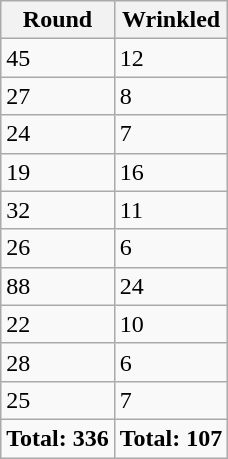<table class="wikitable" border="5">
<tr>
<th>Round</th>
<th>Wrinkled</th>
</tr>
<tr>
<td>45</td>
<td>12</td>
</tr>
<tr>
<td>27</td>
<td>8</td>
</tr>
<tr>
<td>24</td>
<td>7</td>
</tr>
<tr>
<td>19</td>
<td>16</td>
</tr>
<tr>
<td>32</td>
<td>11</td>
</tr>
<tr>
<td>26</td>
<td>6</td>
</tr>
<tr>
<td>88</td>
<td>24</td>
</tr>
<tr>
<td>22</td>
<td>10</td>
</tr>
<tr>
<td>28</td>
<td>6</td>
</tr>
<tr>
<td>25</td>
<td>7</td>
</tr>
<tr>
<td><strong>Total: 336</strong></td>
<td><strong>Total: 107</strong></td>
</tr>
</table>
